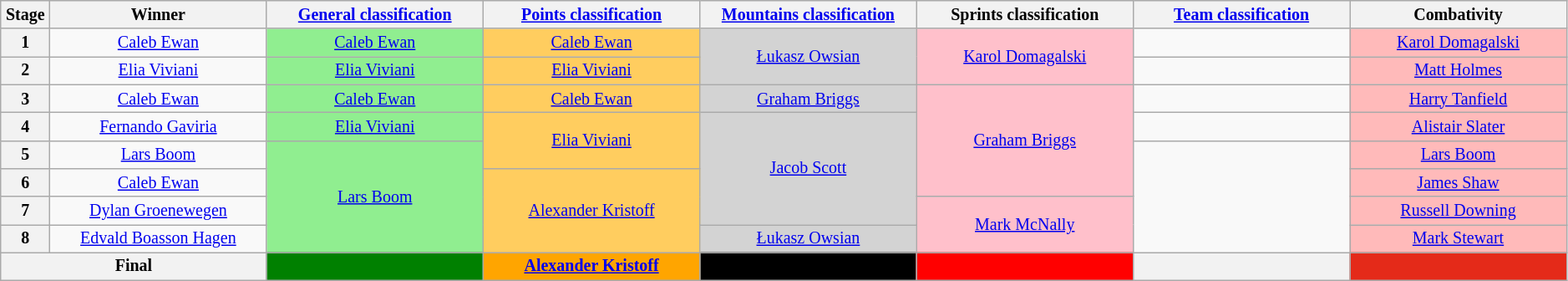<table class="wikitable" style="text-align: center; font-size:smaller;">
<tr style="background:#efefef;">
<th style="width:1%;">Stage</th>
<th style="width:12%;">Winner</th>
<th style="width:12%;"><a href='#'>General classification</a><br></th>
<th style="width:12%;"><a href='#'>Points classification</a><br></th>
<th style="width:12%;"><a href='#'>Mountains classification</a><br></th>
<th style="width:12%;">Sprints classification<br></th>
<th style="width:12%;"><a href='#'>Team classification</a></th>
<th style="width:12%;">Combativity</th>
</tr>
<tr>
<th>1</th>
<td><a href='#'>Caleb Ewan</a></td>
<td style="background:lightgreen"><a href='#'>Caleb Ewan</a></td>
<td style="background:#FFCD5F;"><a href='#'>Caleb Ewan</a></td>
<td style="background:#d3d3d3;" rowspan=2><a href='#'>Łukasz Owsian</a></td>
<td style="background:pink" rowspan=2><a href='#'>Karol Domagalski</a></td>
<td></td>
<td style="background:#FFBABA;"><a href='#'>Karol Domagalski</a></td>
</tr>
<tr>
<th>2</th>
<td><a href='#'>Elia Viviani</a></td>
<td style="background:lightgreen"><a href='#'>Elia Viviani</a></td>
<td style="background:#FFCD5F;"><a href='#'>Elia Viviani</a></td>
<td></td>
<td style="background:#FFBABA;"><a href='#'>Matt Holmes</a></td>
</tr>
<tr>
<th>3</th>
<td><a href='#'>Caleb Ewan</a></td>
<td style="background:lightgreen"><a href='#'>Caleb Ewan</a></td>
<td style="background:#FFCD5F;"><a href='#'>Caleb Ewan</a></td>
<td style="background:#d3d3d3;"><a href='#'>Graham Briggs</a></td>
<td style="background:pink" rowspan=4><a href='#'>Graham Briggs</a></td>
<td></td>
<td style="background:#FFBABA;"><a href='#'>Harry Tanfield</a></td>
</tr>
<tr>
<th>4</th>
<td><a href='#'>Fernando Gaviria</a></td>
<td style="background:lightgreen"><a href='#'>Elia Viviani</a></td>
<td style="background:#FFCD5F;"  rowspan=2><a href='#'>Elia Viviani</a></td>
<td style="background:#d3d3d3;"  rowspan=4><a href='#'>Jacob Scott</a></td>
<td></td>
<td style="background:#FFBABA;"><a href='#'>Alistair Slater</a></td>
</tr>
<tr>
<th>5</th>
<td><a href='#'>Lars Boom</a></td>
<td style="background:lightgreen" rowspan=4><a href='#'>Lars Boom</a></td>
<td rowspan=4></td>
<td style="background:#FFBABA;"><a href='#'>Lars Boom</a></td>
</tr>
<tr>
<th>6</th>
<td><a href='#'>Caleb Ewan</a></td>
<td style="background:#FFCD5F;"  rowspan=3><a href='#'>Alexander Kristoff</a></td>
<td style="background:#FFBABA;"><a href='#'>James Shaw</a></td>
</tr>
<tr>
<th>7</th>
<td><a href='#'>Dylan Groenewegen</a></td>
<td style="background:pink" rowspan=2><a href='#'>Mark McNally</a></td>
<td style="background:#FFBABA;"><a href='#'>Russell Downing</a></td>
</tr>
<tr>
<th>8</th>
<td><a href='#'>Edvald Boasson Hagen</a></td>
<td style="background:#d3d3d3;"><a href='#'>Łukasz Owsian</a></td>
<td style="background:#FFBABA;"><a href='#'>Mark Stewart</a></td>
</tr>
<tr>
<th colspan=2>Final</th>
<th style="background:green"></th>
<th style="background:orange"><a href='#'>Alexander Kristoff</a></th>
<th style="background:#000000"></th>
<th style="background:red"></th>
<th></th>
<th style="background:#E42A19;"></th>
</tr>
</table>
